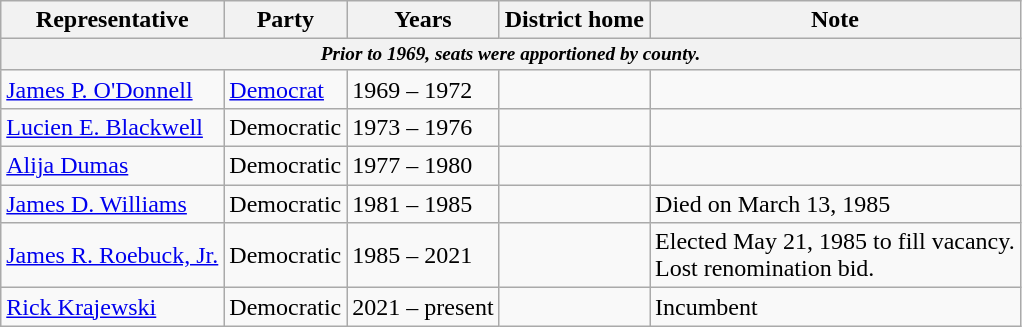<table class=wikitable>
<tr valign=bottom>
<th>Representative</th>
<th>Party</th>
<th>Years</th>
<th>District home</th>
<th>Note</th>
</tr>
<tr>
<th colspan=5 style="font-size: 80%;"><em>Prior to 1969, seats were apportioned by county.</em></th>
</tr>
<tr>
<td><a href='#'>James P. O'Donnell</a></td>
<td><a href='#'>Democrat</a></td>
<td>1969 – 1972</td>
<td></td>
<td></td>
</tr>
<tr>
<td><a href='#'>Lucien E. Blackwell</a></td>
<td>Democratic</td>
<td>1973 – 1976</td>
<td></td>
<td></td>
</tr>
<tr>
<td><a href='#'>Alija Dumas</a></td>
<td>Democratic</td>
<td>1977 – 1980</td>
<td></td>
<td></td>
</tr>
<tr>
<td><a href='#'>James D. Williams</a></td>
<td>Democratic</td>
<td>1981 – 1985</td>
<td></td>
<td>Died on March 13, 1985</td>
</tr>
<tr>
<td><a href='#'>James R. Roebuck, Jr.</a></td>
<td>Democratic</td>
<td>1985 – 2021</td>
<td></td>
<td>Elected May 21, 1985 to fill vacancy. <br>Lost renomination bid.</td>
</tr>
<tr>
<td><a href='#'>Rick Krajewski</a></td>
<td>Democratic</td>
<td>2021 – present</td>
<td></td>
<td>Incumbent</td>
</tr>
</table>
